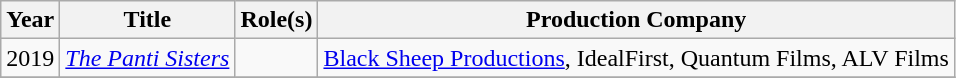<table class="wikitable">
<tr>
<th>Year</th>
<th>Title</th>
<th>Role(s)</th>
<th>Production Company</th>
</tr>
<tr>
<td>2019</td>
<td><em><a href='#'>The Panti Sisters</a></em></td>
<td></td>
<td><a href='#'>Black Sheep Productions</a>, IdealFirst, Quantum Films, ALV Films</td>
</tr>
<tr>
</tr>
</table>
